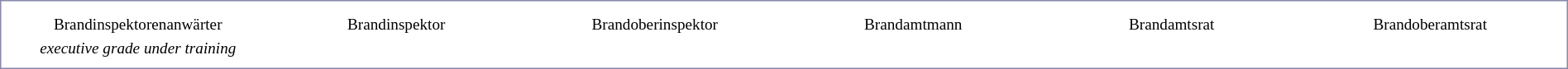<table width="100%" style="border:1px solid #8888aa; background-color:#FFFFFF; padding:5px; font-size:80%">
<tr align=center>
<td style="width:14%"></td>
<td style="width:14%"></td>
<td style="width:14%"></td>
<td style="width:14%"></td>
<td style="width:14%"></td>
<td style="width:14%"></td>
</tr>
<tr align=center>
<td>Brandinspektorenanwärter</td>
<td>Brandinspektor</td>
<td>Brandoberinspektor</td>
<td>Brandamtmann</td>
<td>Brandamtsrat</td>
<td>Brandoberamtsrat</td>
</tr>
<tr align=center>
<td><em>executive grade under training</em></td>
<td></td>
<td></td>
<td></td>
<td></td>
<td></td>
</tr>
</table>
